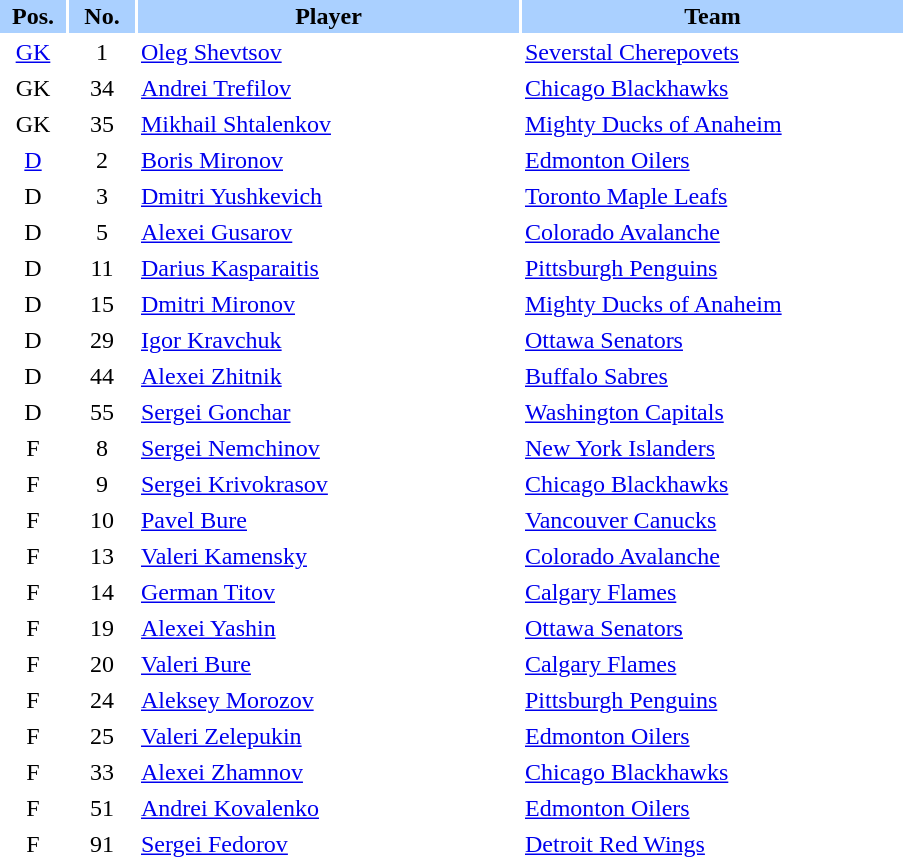<table border="0" cellspacing="2" cellpadding="2">
<tr bgcolor=AAD0FF>
<th width=40>Pos.</th>
<th width=40>No.</th>
<th width=250>Player</th>
<th width=250>Team</th>
</tr>
<tr>
<td style="text-align:center;"><a href='#'>GK</a></td>
<td style="text-align:center;">1</td>
<td><a href='#'>Oleg Shevtsov</a></td>
<td> <a href='#'>Severstal Cherepovets</a></td>
</tr>
<tr>
<td style="text-align:center;">GK</td>
<td style="text-align:center;">34</td>
<td><a href='#'>Andrei Trefilov</a></td>
<td> <a href='#'>Chicago Blackhawks</a></td>
</tr>
<tr>
<td style="text-align:center;">GK</td>
<td style="text-align:center;">35</td>
<td><a href='#'>Mikhail Shtalenkov</a></td>
<td> <a href='#'>Mighty Ducks of Anaheim</a></td>
</tr>
<tr>
<td style="text-align:center;"><a href='#'>D</a></td>
<td style="text-align:center;">2</td>
<td><a href='#'>Boris Mironov</a></td>
<td> <a href='#'>Edmonton Oilers</a></td>
</tr>
<tr>
<td style="text-align:center;">D</td>
<td style="text-align:center;">3</td>
<td><a href='#'>Dmitri Yushkevich</a></td>
<td> <a href='#'>Toronto Maple Leafs</a></td>
</tr>
<tr>
<td style="text-align:center;">D</td>
<td style="text-align:center;">5</td>
<td><a href='#'>Alexei Gusarov</a></td>
<td> <a href='#'>Colorado Avalanche</a></td>
</tr>
<tr>
<td style="text-align:center;">D</td>
<td style="text-align:center;">11</td>
<td><a href='#'>Darius Kasparaitis</a></td>
<td> <a href='#'>Pittsburgh Penguins</a></td>
</tr>
<tr>
<td style="text-align:center;">D</td>
<td style="text-align:center;">15</td>
<td><a href='#'>Dmitri Mironov</a></td>
<td> <a href='#'>Mighty Ducks of Anaheim</a></td>
</tr>
<tr>
<td style="text-align:center;">D</td>
<td style="text-align:center;">29</td>
<td><a href='#'>Igor Kravchuk</a></td>
<td> <a href='#'>Ottawa Senators</a></td>
</tr>
<tr>
<td style="text-align:center;">D</td>
<td style="text-align:center;">44</td>
<td><a href='#'>Alexei Zhitnik</a></td>
<td> <a href='#'>Buffalo Sabres</a></td>
</tr>
<tr>
<td style="text-align:center;">D</td>
<td style="text-align:center;">55</td>
<td><a href='#'>Sergei Gonchar</a></td>
<td> <a href='#'>Washington Capitals</a></td>
</tr>
<tr>
<td style="text-align:center;">F</td>
<td style="text-align:center;">8</td>
<td><a href='#'>Sergei Nemchinov</a></td>
<td> <a href='#'>New York Islanders</a></td>
</tr>
<tr>
<td style="text-align:center;">F</td>
<td style="text-align:center;">9</td>
<td><a href='#'>Sergei Krivokrasov</a></td>
<td> <a href='#'>Chicago Blackhawks</a></td>
</tr>
<tr>
<td style="text-align:center;">F</td>
<td style="text-align:center;">10</td>
<td><a href='#'>Pavel Bure</a></td>
<td> <a href='#'>Vancouver Canucks</a></td>
</tr>
<tr>
<td style="text-align:center;">F</td>
<td style="text-align:center;">13</td>
<td><a href='#'>Valeri Kamensky</a></td>
<td> <a href='#'>Colorado Avalanche</a></td>
</tr>
<tr>
<td style="text-align:center;">F</td>
<td style="text-align:center;">14</td>
<td><a href='#'>German Titov</a></td>
<td> <a href='#'>Calgary Flames</a></td>
</tr>
<tr>
<td style="text-align:center;">F</td>
<td style="text-align:center;">19</td>
<td><a href='#'>Alexei Yashin</a></td>
<td> <a href='#'>Ottawa Senators</a></td>
</tr>
<tr>
<td style="text-align:center;">F</td>
<td style="text-align:center;">20</td>
<td><a href='#'>Valeri Bure</a></td>
<td> <a href='#'>Calgary Flames</a></td>
</tr>
<tr>
<td style="text-align:center;">F</td>
<td style="text-align:center;">24</td>
<td><a href='#'>Aleksey Morozov</a></td>
<td> <a href='#'>Pittsburgh Penguins</a></td>
</tr>
<tr>
<td style="text-align:center;">F</td>
<td style="text-align:center;">25</td>
<td><a href='#'>Valeri Zelepukin</a></td>
<td> <a href='#'>Edmonton Oilers</a></td>
</tr>
<tr>
<td style="text-align:center;">F</td>
<td style="text-align:center;">33</td>
<td><a href='#'>Alexei Zhamnov</a></td>
<td> <a href='#'>Chicago Blackhawks</a></td>
</tr>
<tr>
<td style="text-align:center;">F</td>
<td style="text-align:center;">51</td>
<td><a href='#'>Andrei Kovalenko</a></td>
<td> <a href='#'>Edmonton Oilers</a></td>
</tr>
<tr>
<td style="text-align:center;">F</td>
<td style="text-align:center;">91</td>
<td><a href='#'>Sergei Fedorov</a></td>
<td> <a href='#'>Detroit Red Wings</a></td>
</tr>
</table>
